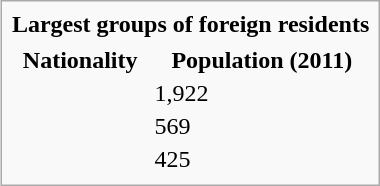<table class="infobox" style="float:right;">
<tr>
<td colspan="2"><strong>Largest groups of foreign residents</strong></td>
</tr>
<tr>
</tr>
<tr \>
<th>Nationality</th>
<th>Population (2011)</th>
</tr>
<tr>
<td></td>
<td>1,922</td>
</tr>
<tr>
<td></td>
<td>569</td>
</tr>
<tr>
<td></td>
<td>425</td>
</tr>
<tr>
</tr>
</table>
